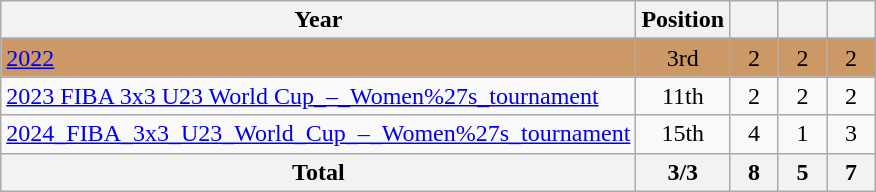<table class="wikitable" style="text-align: center;">
<tr>
<th>Year</th>
<th>Position</th>
<th width=25px></th>
<th width=25px></th>
<th width=25px></th>
</tr>
<tr>
</tr>
<tr bgcolor=cc9966>
<td style="text-align:left;"> <a href='#'>2022</a></td>
<td>3rd</td>
<td>2</td>
<td>2</td>
<td>2</td>
</tr>
<tr>
<td style="text-align:left;"> <a href='#'>2023 FIBA 3x3 U23 World Cup_–_Women%27s_tournament</a></td>
<td>11th</td>
<td>2</td>
<td>2</td>
<td>2</td>
</tr>
<tr>
<td style="text-align:left;"> <a href='#'>2024_FIBA_3x3_U23_World_Cup_–_Women%27s_tournament</a></td>
<td>15th</td>
<td>4</td>
<td>1</td>
<td>3</td>
</tr>
<tr>
<th>Total</th>
<th>3/3</th>
<th>8</th>
<th>5</th>
<th>7</th>
</tr>
</table>
